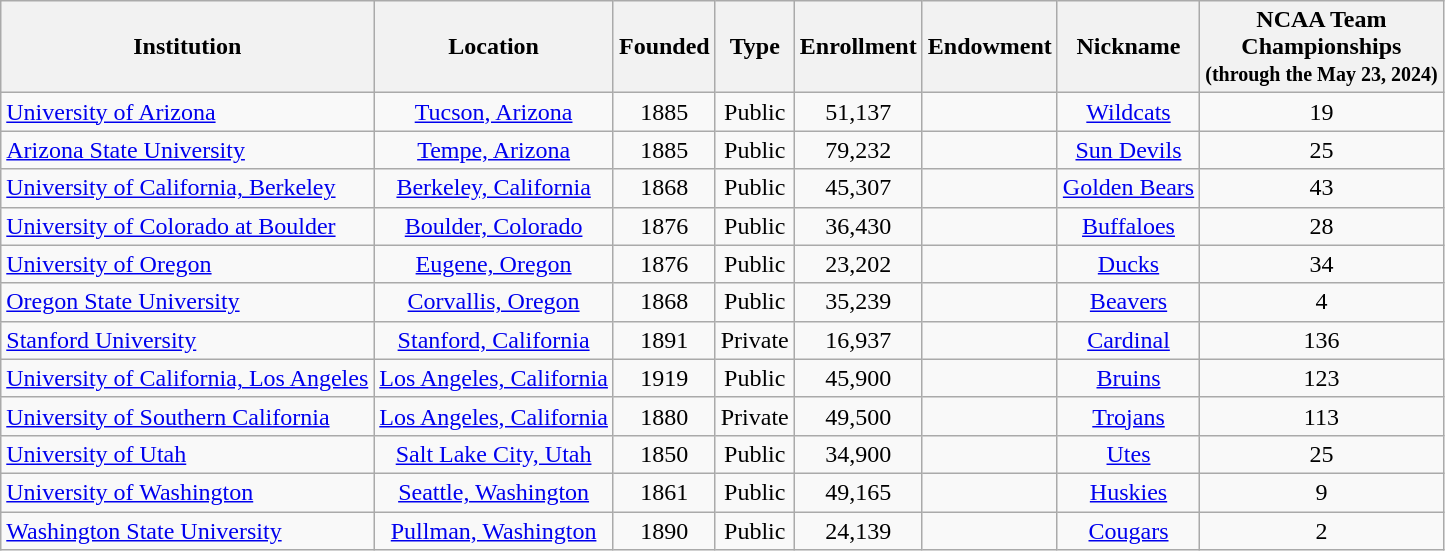<table class="wikitable sortable">
<tr>
<th>Institution</th>
<th>Location</th>
<th>Founded</th>
<th>Type</th>
<th>Enrollment</th>
<th>Endowment</th>
<th>Nickname</th>
<th>NCAA Team<br>Championships<br><small>(through the May 23, 2024)</small></th>
</tr>
<tr>
<td><a href='#'>University of Arizona</a></td>
<td align="center"><a href='#'>Tucson, Arizona</a></td>
<td align="center">1885</td>
<td align="center">Public</td>
<td align="center">51,137 </td>
<td align="center"> </td>
<td align="center"><a href='#'>Wildcats</a></td>
<td align="center">19</td>
</tr>
<tr>
<td><a href='#'>Arizona State University</a></td>
<td align="center"><a href='#'>Tempe, Arizona</a></td>
<td align="center">1885</td>
<td align="center">Public</td>
<td align="center">79,232 </td>
<td align="center"> </td>
<td align="center"><a href='#'>Sun Devils</a></td>
<td align="center">25</td>
</tr>
<tr>
<td><a href='#'>University of California, Berkeley</a></td>
<td align="center"><a href='#'>Berkeley, California</a></td>
<td align="center">1868</td>
<td align="center">Public</td>
<td align="center">45,307 </td>
<td align="center"> </td>
<td align="center"><a href='#'>Golden Bears</a></td>
<td align="center">43</td>
</tr>
<tr>
<td><a href='#'>University of Colorado at Boulder</a></td>
<td align="center"><a href='#'>Boulder, Colorado</a></td>
<td align="center">1876</td>
<td align="center">Public</td>
<td align="center">36,430 </td>
<td align="center"> </td>
<td align="center"><a href='#'>Buffaloes</a></td>
<td align="center">28</td>
</tr>
<tr>
<td><a href='#'>University of Oregon</a></td>
<td align="center"><a href='#'>Eugene, Oregon</a></td>
<td align="center">1876</td>
<td align="center">Public</td>
<td align="center">23,202 </td>
<td align="center"> </td>
<td align="center"><a href='#'>Ducks</a></td>
<td align="center">34</td>
</tr>
<tr>
<td><a href='#'>Oregon State University</a></td>
<td align="center"><a href='#'>Corvallis, Oregon</a></td>
<td align="center">1868</td>
<td align="center">Public</td>
<td align="center">35,239 </td>
<td align="center"> </td>
<td align="center"><a href='#'>Beavers</a></td>
<td align="center">4</td>
</tr>
<tr>
<td><a href='#'>Stanford University</a></td>
<td align="center"><a href='#'>Stanford, California</a></td>
<td align="center">1891</td>
<td align="center">Private</td>
<td align="center">16,937 </td>
<td align="center"> </td>
<td align="center"><a href='#'>Cardinal</a></td>
<td align="center">136</td>
</tr>
<tr>
<td><a href='#'>University of California, Los Angeles</a></td>
<td align="center"><a href='#'>Los Angeles, California</a></td>
<td align="center">1919</td>
<td align="center">Public</td>
<td align="center">45,900 </td>
<td align="center"> </td>
<td align="center"><a href='#'>Bruins</a></td>
<td align="center">123</td>
</tr>
<tr>
<td><a href='#'>University of Southern California</a></td>
<td align="center"><a href='#'>Los Angeles, California</a></td>
<td align="center">1880</td>
<td align="center">Private</td>
<td align="center">49,500 </td>
<td align="center"> </td>
<td align="center"><a href='#'>Trojans</a></td>
<td align="center">113</td>
</tr>
<tr>
<td><a href='#'>University of Utah</a></td>
<td align="center"><a href='#'>Salt Lake City, Utah</a></td>
<td align="center">1850</td>
<td align="center">Public</td>
<td align="center">34,900</td>
<td align="center"> </td>
<td align="center"><a href='#'>Utes</a></td>
<td align="center">25</td>
</tr>
<tr>
<td><a href='#'>University of Washington</a></td>
<td align="center"><a href='#'>Seattle, Washington</a></td>
<td align="center">1861</td>
<td align="center">Public</td>
<td align="center">49,165</td>
<td align="center"> </td>
<td align="center"><a href='#'>Huskies</a></td>
<td align="center">9</td>
</tr>
<tr>
<td><a href='#'>Washington State University</a></td>
<td align="center"><a href='#'>Pullman, Washington</a></td>
<td align="center">1890</td>
<td align="center">Public</td>
<td align="center">24,139</td>
<td align="center"> </td>
<td align="center"><a href='#'>Cougars</a></td>
<td align="center">2</td>
</tr>
</table>
